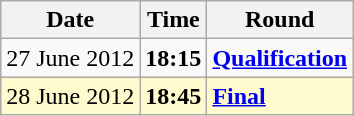<table class="wikitable">
<tr>
<th>Date</th>
<th>Time</th>
<th>Round</th>
</tr>
<tr>
<td>27 June 2012</td>
<td><strong>18:15</strong></td>
<td><strong><a href='#'>Qualification</a></strong></td>
</tr>
<tr style=background:lemonchiffon>
<td>28 June 2012</td>
<td><strong>18:45</strong></td>
<td><strong><a href='#'>Final</a></strong></td>
</tr>
</table>
